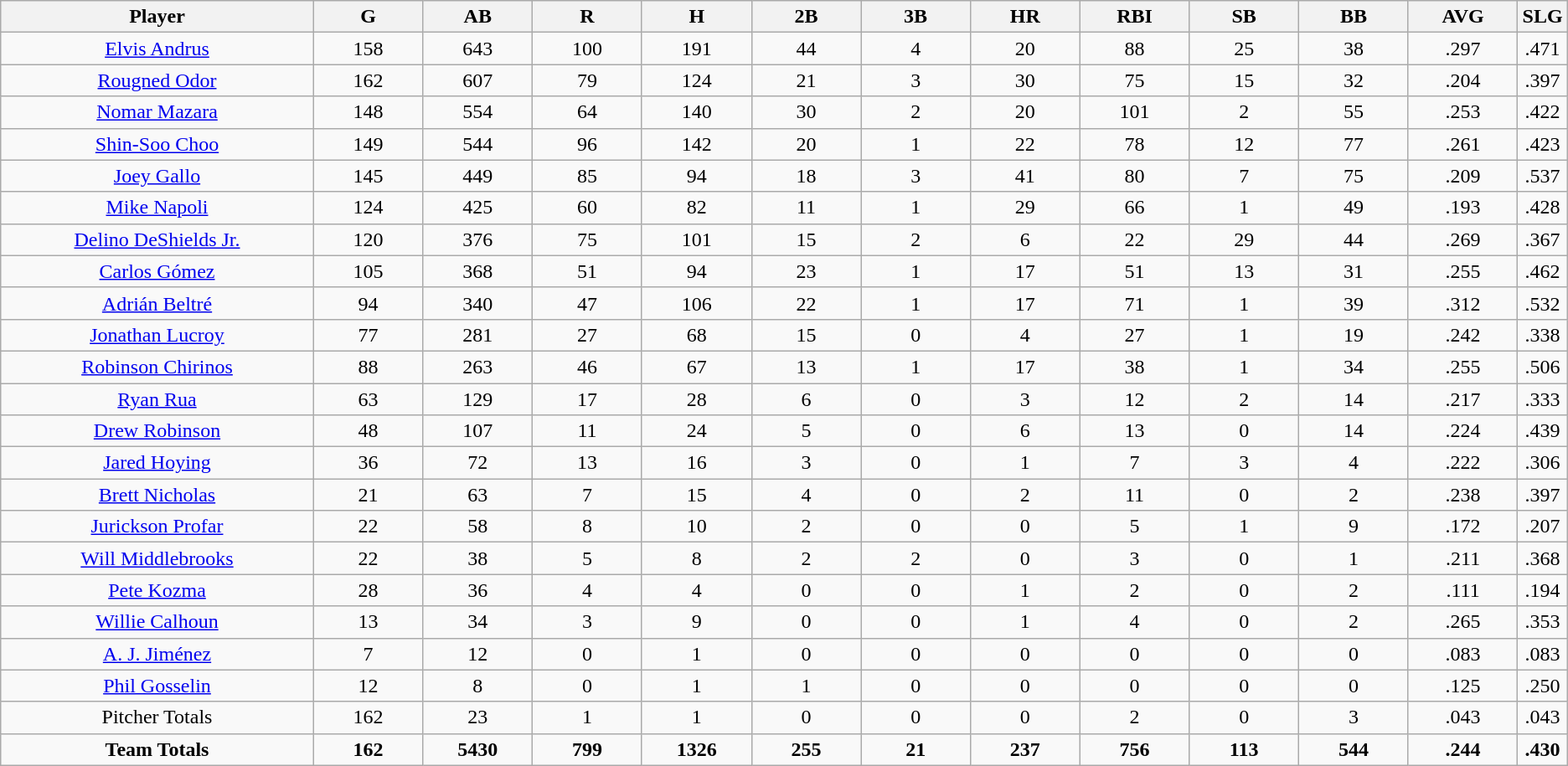<table class=wikitable style="text-align:center">
<tr>
<th bgcolor=#DDDDFF; width="20%">Player</th>
<th bgcolor=#DDDDFF; width="7%">G</th>
<th bgcolor=#DDDDFF; width="7%">AB</th>
<th bgcolor=#DDDDFF; width="7%">R</th>
<th bgcolor=#DDDDFF; width="7%">H</th>
<th bgcolor=#DDDDFF; width="7%">2B</th>
<th bgcolor=#DDDDFF; width="7%">3B</th>
<th bgcolor=#DDDDFF; width="7%">HR</th>
<th bgcolor=#DDDDFF; width="7%">RBI</th>
<th bgcolor=#DDDDFF; width="7%">SB</th>
<th bgcolor=#DDDDFF; width="7%">BB</th>
<th bgcolor=#DDDDFF; width="7%">AVG</th>
<th bgcolor=#DDDDFF; width="7%">SLG</th>
</tr>
<tr>
<td><a href='#'>Elvis Andrus</a></td>
<td>158</td>
<td>643</td>
<td>100</td>
<td>191</td>
<td>44</td>
<td>4</td>
<td>20</td>
<td>88</td>
<td>25</td>
<td>38</td>
<td>.297</td>
<td>.471</td>
</tr>
<tr>
<td><a href='#'>Rougned Odor</a></td>
<td>162</td>
<td>607</td>
<td>79</td>
<td>124</td>
<td>21</td>
<td>3</td>
<td>30</td>
<td>75</td>
<td>15</td>
<td>32</td>
<td>.204</td>
<td>.397</td>
</tr>
<tr>
<td><a href='#'>Nomar Mazara</a></td>
<td>148</td>
<td>554</td>
<td>64</td>
<td>140</td>
<td>30</td>
<td>2</td>
<td>20</td>
<td>101</td>
<td>2</td>
<td>55</td>
<td>.253</td>
<td>.422</td>
</tr>
<tr>
<td><a href='#'>Shin-Soo Choo</a></td>
<td>149</td>
<td>544</td>
<td>96</td>
<td>142</td>
<td>20</td>
<td>1</td>
<td>22</td>
<td>78</td>
<td>12</td>
<td>77</td>
<td>.261</td>
<td>.423</td>
</tr>
<tr>
<td><a href='#'>Joey Gallo</a></td>
<td>145</td>
<td>449</td>
<td>85</td>
<td>94</td>
<td>18</td>
<td>3</td>
<td>41</td>
<td>80</td>
<td>7</td>
<td>75</td>
<td>.209</td>
<td>.537</td>
</tr>
<tr>
<td><a href='#'>Mike Napoli</a></td>
<td>124</td>
<td>425</td>
<td>60</td>
<td>82</td>
<td>11</td>
<td>1</td>
<td>29</td>
<td>66</td>
<td>1</td>
<td>49</td>
<td>.193</td>
<td>.428</td>
</tr>
<tr>
<td><a href='#'>Delino DeShields Jr.</a></td>
<td>120</td>
<td>376</td>
<td>75</td>
<td>101</td>
<td>15</td>
<td>2</td>
<td>6</td>
<td>22</td>
<td>29</td>
<td>44</td>
<td>.269</td>
<td>.367</td>
</tr>
<tr>
<td><a href='#'>Carlos Gómez</a></td>
<td>105</td>
<td>368</td>
<td>51</td>
<td>94</td>
<td>23</td>
<td>1</td>
<td>17</td>
<td>51</td>
<td>13</td>
<td>31</td>
<td>.255</td>
<td>.462</td>
</tr>
<tr>
<td><a href='#'>Adrián Beltré</a></td>
<td>94</td>
<td>340</td>
<td>47</td>
<td>106</td>
<td>22</td>
<td>1</td>
<td>17</td>
<td>71</td>
<td>1</td>
<td>39</td>
<td>.312</td>
<td>.532</td>
</tr>
<tr>
<td><a href='#'>Jonathan Lucroy</a></td>
<td>77</td>
<td>281</td>
<td>27</td>
<td>68</td>
<td>15</td>
<td>0</td>
<td>4</td>
<td>27</td>
<td>1</td>
<td>19</td>
<td>.242</td>
<td>.338</td>
</tr>
<tr>
<td><a href='#'>Robinson Chirinos</a></td>
<td>88</td>
<td>263</td>
<td>46</td>
<td>67</td>
<td>13</td>
<td>1</td>
<td>17</td>
<td>38</td>
<td>1</td>
<td>34</td>
<td>.255</td>
<td>.506</td>
</tr>
<tr>
<td><a href='#'>Ryan Rua</a></td>
<td>63</td>
<td>129</td>
<td>17</td>
<td>28</td>
<td>6</td>
<td>0</td>
<td>3</td>
<td>12</td>
<td>2</td>
<td>14</td>
<td>.217</td>
<td>.333</td>
</tr>
<tr>
<td><a href='#'>Drew Robinson</a></td>
<td>48</td>
<td>107</td>
<td>11</td>
<td>24</td>
<td>5</td>
<td>0</td>
<td>6</td>
<td>13</td>
<td>0</td>
<td>14</td>
<td>.224</td>
<td>.439</td>
</tr>
<tr>
<td><a href='#'>Jared Hoying</a></td>
<td>36</td>
<td>72</td>
<td>13</td>
<td>16</td>
<td>3</td>
<td>0</td>
<td>1</td>
<td>7</td>
<td>3</td>
<td>4</td>
<td>.222</td>
<td>.306</td>
</tr>
<tr>
<td><a href='#'>Brett Nicholas</a></td>
<td>21</td>
<td>63</td>
<td>7</td>
<td>15</td>
<td>4</td>
<td>0</td>
<td>2</td>
<td>11</td>
<td>0</td>
<td>2</td>
<td>.238</td>
<td>.397</td>
</tr>
<tr>
<td><a href='#'>Jurickson Profar</a></td>
<td>22</td>
<td>58</td>
<td>8</td>
<td>10</td>
<td>2</td>
<td>0</td>
<td>0</td>
<td>5</td>
<td>1</td>
<td>9</td>
<td>.172</td>
<td>.207</td>
</tr>
<tr>
<td><a href='#'>Will Middlebrooks</a></td>
<td>22</td>
<td>38</td>
<td>5</td>
<td>8</td>
<td>2</td>
<td>2</td>
<td>0</td>
<td>3</td>
<td>0</td>
<td>1</td>
<td>.211</td>
<td>.368</td>
</tr>
<tr>
<td><a href='#'>Pete Kozma</a></td>
<td>28</td>
<td>36</td>
<td>4</td>
<td>4</td>
<td>0</td>
<td>0</td>
<td>1</td>
<td>2</td>
<td>0</td>
<td>2</td>
<td>.111</td>
<td>.194</td>
</tr>
<tr>
<td><a href='#'>Willie Calhoun</a></td>
<td>13</td>
<td>34</td>
<td>3</td>
<td>9</td>
<td>0</td>
<td>0</td>
<td>1</td>
<td>4</td>
<td>0</td>
<td>2</td>
<td>.265</td>
<td>.353</td>
</tr>
<tr>
<td><a href='#'>A. J. Jiménez</a></td>
<td>7</td>
<td>12</td>
<td>0</td>
<td>1</td>
<td>0</td>
<td>0</td>
<td>0</td>
<td>0</td>
<td>0</td>
<td>0</td>
<td>.083</td>
<td>.083</td>
</tr>
<tr>
<td><a href='#'>Phil Gosselin</a></td>
<td>12</td>
<td>8</td>
<td>0</td>
<td>1</td>
<td>1</td>
<td>0</td>
<td>0</td>
<td>0</td>
<td>0</td>
<td>0</td>
<td>.125</td>
<td>.250</td>
</tr>
<tr>
<td>Pitcher Totals</td>
<td>162</td>
<td>23</td>
<td>1</td>
<td>1</td>
<td>0</td>
<td>0</td>
<td>0</td>
<td>2</td>
<td>0</td>
<td>3</td>
<td>.043</td>
<td>.043</td>
</tr>
<tr>
<td><strong>Team Totals</strong></td>
<td><strong>162</strong></td>
<td><strong>5430</strong></td>
<td><strong>799</strong></td>
<td><strong>1326</strong></td>
<td><strong>255</strong></td>
<td><strong>21</strong></td>
<td><strong>237</strong></td>
<td><strong>756</strong></td>
<td><strong>113</strong></td>
<td><strong>544</strong></td>
<td><strong>.244</strong></td>
<td><strong>.430</strong></td>
</tr>
</table>
